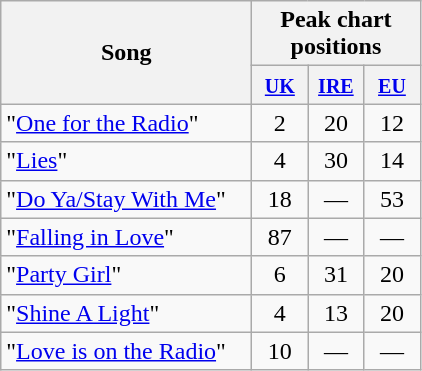<table class="wikitable">
<tr>
<th rowspan="2" style="width:160px;">Song</th>
<th colspan="6">Peak chart positions</th>
</tr>
<tr>
<th width="30"><small><a href='#'>UK</a></small></th>
<th width="30"><small><a href='#'>IRE</a></small></th>
<th width="30"><small><a href='#'>EU</a></small></th>
</tr>
<tr>
<td>"<a href='#'>One for the Radio</a>"</td>
<td style="text-align:center;">2</td>
<td style="text-align:center;">20</td>
<td style="text-align:center;">12</td>
</tr>
<tr>
<td>"<a href='#'>Lies</a>"</td>
<td style="text-align:center;">4</td>
<td style="text-align:center;">30</td>
<td style="text-align:center;">14</td>
</tr>
<tr>
<td>"<a href='#'>Do Ya/Stay With Me</a>"</td>
<td style="text-align:center;">18</td>
<td style="text-align:center;">—</td>
<td style="text-align:center;">53</td>
</tr>
<tr>
<td>"<a href='#'>Falling in Love</a>"</td>
<td style="text-align:center;">87</td>
<td style="text-align:center;">—</td>
<td style="text-align:center;">—</td>
</tr>
<tr>
<td>"<a href='#'>Party Girl</a>"</td>
<td style="text-align:center;">6</td>
<td style="text-align:center;">31</td>
<td style="text-align:center;">20</td>
</tr>
<tr>
<td>"<a href='#'>Shine A Light</a>"</td>
<td style="text-align:center;">4</td>
<td style="text-align:center;">13</td>
<td style="text-align:center;">20</td>
</tr>
<tr>
<td>"<a href='#'>Love is on the Radio</a>"</td>
<td style="text-align:center;">10</td>
<td style="text-align:center;">—</td>
<td style="text-align:center;">—</td>
</tr>
</table>
